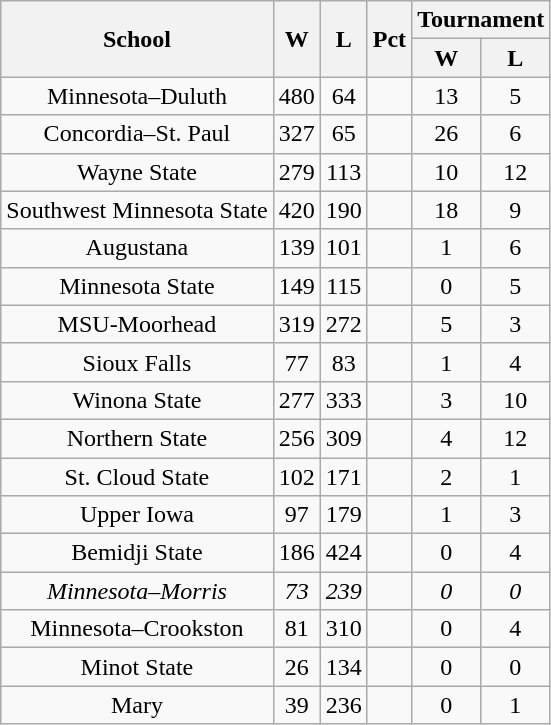<table class="wikitable sortable" style="text-align:center">
<tr>
<th rowspan=2>School</th>
<th rowspan=2>W</th>
<th rowspan=2>L</th>
<th rowspan=2>Pct</th>
<th colspan=2>Tournament</th>
</tr>
<tr>
<th>W</th>
<th>L</th>
</tr>
<tr>
<td>Minnesota–Duluth</td>
<td>480</td>
<td>64</td>
<td></td>
<td>13</td>
<td>5</td>
</tr>
<tr>
<td>Concordia–St. Paul</td>
<td>327</td>
<td>65</td>
<td></td>
<td>26</td>
<td>6</td>
</tr>
<tr>
<td>Wayne State</td>
<td>279</td>
<td>113</td>
<td></td>
<td>10</td>
<td>12</td>
</tr>
<tr>
<td>Southwest Minnesota State</td>
<td>420</td>
<td>190</td>
<td></td>
<td>18</td>
<td>9</td>
</tr>
<tr>
<td>Augustana</td>
<td>139</td>
<td>101</td>
<td></td>
<td>1</td>
<td>6</td>
</tr>
<tr>
<td>Minnesota State</td>
<td>149</td>
<td>115</td>
<td></td>
<td>0</td>
<td>5</td>
</tr>
<tr>
<td>MSU-Moorhead</td>
<td>319</td>
<td>272</td>
<td></td>
<td>5</td>
<td>3</td>
</tr>
<tr>
<td>Sioux Falls</td>
<td>77</td>
<td>83</td>
<td></td>
<td>1</td>
<td>4</td>
</tr>
<tr>
<td>Winona State</td>
<td>277</td>
<td>333</td>
<td></td>
<td>3</td>
<td>10</td>
</tr>
<tr>
<td>Northern State</td>
<td>256</td>
<td>309</td>
<td></td>
<td>4</td>
<td>12</td>
</tr>
<tr>
<td>St. Cloud State</td>
<td>102</td>
<td>171</td>
<td></td>
<td>2</td>
<td>1</td>
</tr>
<tr>
<td>Upper Iowa</td>
<td>97</td>
<td>179</td>
<td></td>
<td>1</td>
<td>3</td>
</tr>
<tr>
<td>Bemidji State</td>
<td>186</td>
<td>424</td>
<td></td>
<td>0</td>
<td>4</td>
</tr>
<tr>
<td><em>Minnesota–Morris</em></td>
<td><em>73</em></td>
<td><em>239</em></td>
<td><em></em></td>
<td><em>0</em></td>
<td><em>0</em></td>
</tr>
<tr>
<td>Minnesota–Crookston</td>
<td>81</td>
<td>310</td>
<td></td>
<td>0</td>
<td>4</td>
</tr>
<tr>
<td>Minot State</td>
<td>26</td>
<td>134</td>
<td></td>
<td>0</td>
<td>0</td>
</tr>
<tr>
<td>Mary</td>
<td>39</td>
<td>236</td>
<td></td>
<td>0</td>
<td>1</td>
</tr>
</table>
